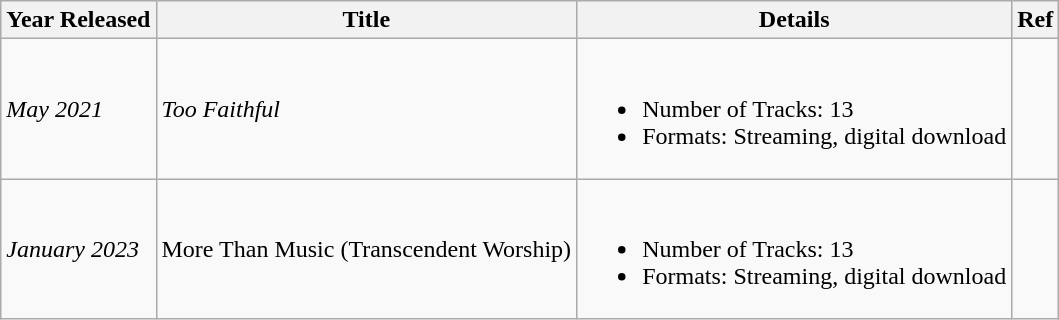<table class="wikitable">
<tr>
<th>Year Released</th>
<th>Title</th>
<th>Details</th>
<th>Ref</th>
</tr>
<tr>
<td><em>May 2021</em></td>
<td><em>Too Faithful</em></td>
<td><br><ul><li>Number of Tracks: 13</li><li>Formats: Streaming, digital download</li></ul></td>
<td></td>
</tr>
<tr>
<td><em>January 2023</em></td>
<td>More Than Music (Transcendent Worship)</td>
<td><br><ul><li>Number of Tracks: 13</li><li>Formats: Streaming, digital download</li></ul></td>
<td></td>
</tr>
</table>
